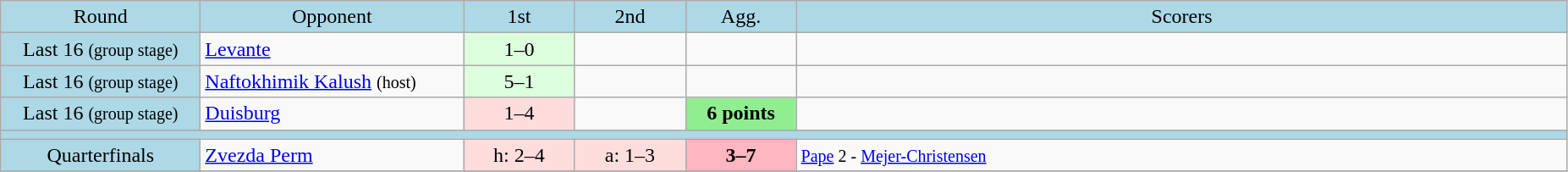<table class="wikitable" style="text-align:center">
<tr bgcolor=lightblue>
<td width=150px>Round</td>
<td width=200px>Opponent</td>
<td width=80px>1st</td>
<td width=80px>2nd</td>
<td width=80px>Agg.</td>
<td width=600px>Scorers</td>
</tr>
<tr>
<td bgcolor=lightblue>Last 16 <small>(group stage)</small></td>
<td align=left> <a href='#'>Levante</a></td>
<td bgcolor="#ddffdd">1–0</td>
<td></td>
<td></td>
<td align=left></td>
</tr>
<tr>
<td bgcolor=lightblue>Last 16 <small>(group stage)</small></td>
<td align=left> <a href='#'>Naftokhimik Kalush</a> <small>(host)</small></td>
<td bgcolor="#ddffdd">5–1</td>
<td></td>
<td></td>
<td align=left></td>
</tr>
<tr>
<td bgcolor=lightblue>Last 16 <small>(group stage)</small></td>
<td align=left> <a href='#'>Duisburg</a></td>
<td bgcolor="#ffdddd">1–4</td>
<td></td>
<td bgcolor=lightgreen><strong>6 points</strong></td>
<td align=left></td>
</tr>
<tr bgcolor=lightblue>
<td colspan=6></td>
</tr>
<tr>
<td bgcolor=lightblue>Quarterfinals</td>
<td align=left> <a href='#'>Zvezda Perm</a></td>
<td bgcolor="#ffdddd">h: 2–4</td>
<td bgcolor="#ffdddd">a: 1–3</td>
<td bgcolor=lightpink><strong>3–7</strong></td>
<td align=left><small><a href='#'>Pape</a> 2 - <a href='#'>Mejer-Christensen</a></small></td>
</tr>
<tr>
</tr>
</table>
